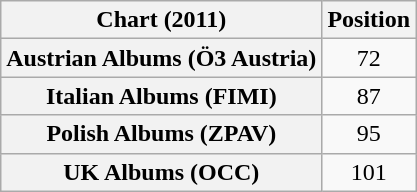<table class="wikitable sortable plainrowheaders" style="text-align:center">
<tr>
<th scope="col">Chart (2011)</th>
<th scope="col">Position</th>
</tr>
<tr>
<th scope="row">Austrian Albums (Ö3 Austria)</th>
<td>72</td>
</tr>
<tr>
<th scope="row">Italian Albums (FIMI)</th>
<td>87</td>
</tr>
<tr>
<th scope="row">Polish Albums (ZPAV)</th>
<td>95</td>
</tr>
<tr>
<th scope="row">UK Albums (OCC)</th>
<td>101</td>
</tr>
</table>
